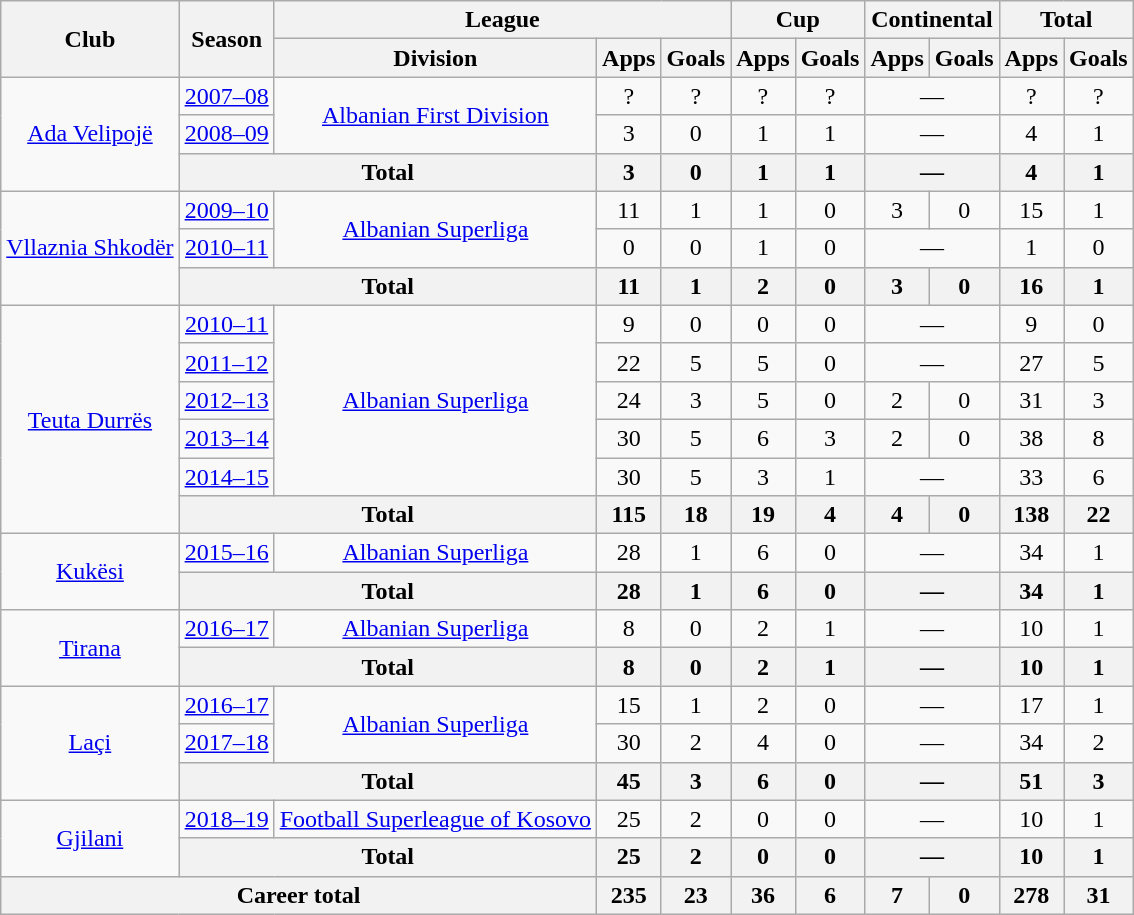<table class="wikitable" style="text-align: center;">
<tr>
<th rowspan="2">Club</th>
<th rowspan="2">Season</th>
<th colspan="3">League</th>
<th colspan="2">Cup</th>
<th colspan="2">Continental</th>
<th colspan="2">Total</th>
</tr>
<tr>
<th>Division</th>
<th>Apps</th>
<th>Goals</th>
<th>Apps</th>
<th>Goals</th>
<th>Apps</th>
<th>Goals</th>
<th>Apps</th>
<th>Goals</th>
</tr>
<tr>
<td rowspan="3"><a href='#'>Ada Velipojë</a></td>
<td><a href='#'>2007–08</a></td>
<td rowspan="2"><a href='#'>Albanian First Division</a></td>
<td>?</td>
<td>?</td>
<td>?</td>
<td>?</td>
<td colspan="2">—</td>
<td>?</td>
<td>?</td>
</tr>
<tr>
<td><a href='#'>2008–09</a></td>
<td>3</td>
<td>0</td>
<td>1</td>
<td>1</td>
<td colspan="2">—</td>
<td>4</td>
<td>1</td>
</tr>
<tr>
<th colspan="2">Total</th>
<th>3</th>
<th>0</th>
<th>1</th>
<th>1</th>
<th colspan="2">—</th>
<th>4</th>
<th>1</th>
</tr>
<tr>
<td rowspan="3"><a href='#'>Vllaznia Shkodër</a></td>
<td><a href='#'>2009–10</a></td>
<td rowspan="2"><a href='#'>Albanian Superliga</a></td>
<td>11</td>
<td>1</td>
<td>1</td>
<td>0</td>
<td>3</td>
<td>0</td>
<td>15</td>
<td>1</td>
</tr>
<tr>
<td><a href='#'>2010–11</a></td>
<td>0</td>
<td>0</td>
<td>1</td>
<td>0</td>
<td colspan="2">—</td>
<td>1</td>
<td>0</td>
</tr>
<tr>
<th colspan="2">Total</th>
<th>11</th>
<th>1</th>
<th>2</th>
<th>0</th>
<th>3</th>
<th>0</th>
<th>16</th>
<th>1</th>
</tr>
<tr>
<td rowspan="6"><a href='#'>Teuta Durrës</a></td>
<td><a href='#'>2010–11</a></td>
<td rowspan="5"><a href='#'>Albanian Superliga</a></td>
<td>9</td>
<td>0</td>
<td>0</td>
<td>0</td>
<td colspan="2">—</td>
<td>9</td>
<td>0</td>
</tr>
<tr>
<td><a href='#'>2011–12</a></td>
<td>22</td>
<td>5</td>
<td>5</td>
<td>0</td>
<td colspan="2">—</td>
<td>27</td>
<td>5</td>
</tr>
<tr>
<td><a href='#'>2012–13</a></td>
<td>24</td>
<td>3</td>
<td>5</td>
<td>0</td>
<td>2</td>
<td>0</td>
<td>31</td>
<td>3</td>
</tr>
<tr>
<td><a href='#'>2013–14</a></td>
<td>30</td>
<td>5</td>
<td>6</td>
<td>3</td>
<td>2</td>
<td>0</td>
<td>38</td>
<td>8</td>
</tr>
<tr>
<td><a href='#'>2014–15</a></td>
<td>30</td>
<td>5</td>
<td>3</td>
<td>1</td>
<td colspan="2">—</td>
<td>33</td>
<td>6</td>
</tr>
<tr>
<th colspan="2">Total</th>
<th>115</th>
<th>18</th>
<th>19</th>
<th>4</th>
<th>4</th>
<th>0</th>
<th>138</th>
<th>22</th>
</tr>
<tr>
<td rowspan="2"><a href='#'>Kukësi</a></td>
<td><a href='#'>2015–16</a></td>
<td rowspan="1"><a href='#'>Albanian Superliga</a></td>
<td>28</td>
<td>1</td>
<td>6</td>
<td>0</td>
<td colspan="2">—</td>
<td>34</td>
<td>1</td>
</tr>
<tr>
<th colspan="2">Total</th>
<th>28</th>
<th>1</th>
<th>6</th>
<th>0</th>
<th colspan="2">—</th>
<th>34</th>
<th>1</th>
</tr>
<tr>
<td rowspan="2"><a href='#'>Tirana</a></td>
<td><a href='#'>2016–17</a></td>
<td rowspan="1"><a href='#'>Albanian Superliga</a></td>
<td>8</td>
<td>0</td>
<td>2</td>
<td>1</td>
<td colspan="2">—</td>
<td>10</td>
<td>1</td>
</tr>
<tr>
<th colspan="2">Total</th>
<th>8</th>
<th>0</th>
<th>2</th>
<th>1</th>
<th colspan="2">—</th>
<th>10</th>
<th>1</th>
</tr>
<tr>
<td rowspan="3"><a href='#'>Laçi</a></td>
<td><a href='#'>2016–17</a></td>
<td rowspan="2"><a href='#'>Albanian Superliga</a></td>
<td>15</td>
<td>1</td>
<td>2</td>
<td>0</td>
<td colspan="2">—</td>
<td>17</td>
<td>1</td>
</tr>
<tr>
<td><a href='#'>2017–18</a></td>
<td>30</td>
<td>2</td>
<td>4</td>
<td>0</td>
<td colspan="2">—</td>
<td>34</td>
<td>2</td>
</tr>
<tr>
<th colspan="2">Total</th>
<th>45</th>
<th>3</th>
<th>6</th>
<th>0</th>
<th colspan="2">—</th>
<th>51</th>
<th>3</th>
</tr>
<tr>
<td rowspan="2"><a href='#'>Gjilani</a></td>
<td><a href='#'>2018–19</a></td>
<td rowspan="1"><a href='#'>Football Superleague of Kosovo</a></td>
<td>25</td>
<td>2</td>
<td>0</td>
<td>0</td>
<td colspan="2">—</td>
<td>10</td>
<td>1</td>
</tr>
<tr>
<th colspan="2">Total</th>
<th>25</th>
<th>2</th>
<th>0</th>
<th>0</th>
<th colspan="2">—</th>
<th>10</th>
<th>1</th>
</tr>
<tr>
<th colspan="3">Career total</th>
<th>235</th>
<th>23</th>
<th>36</th>
<th>6</th>
<th>7</th>
<th>0</th>
<th>278</th>
<th>31</th>
</tr>
</table>
